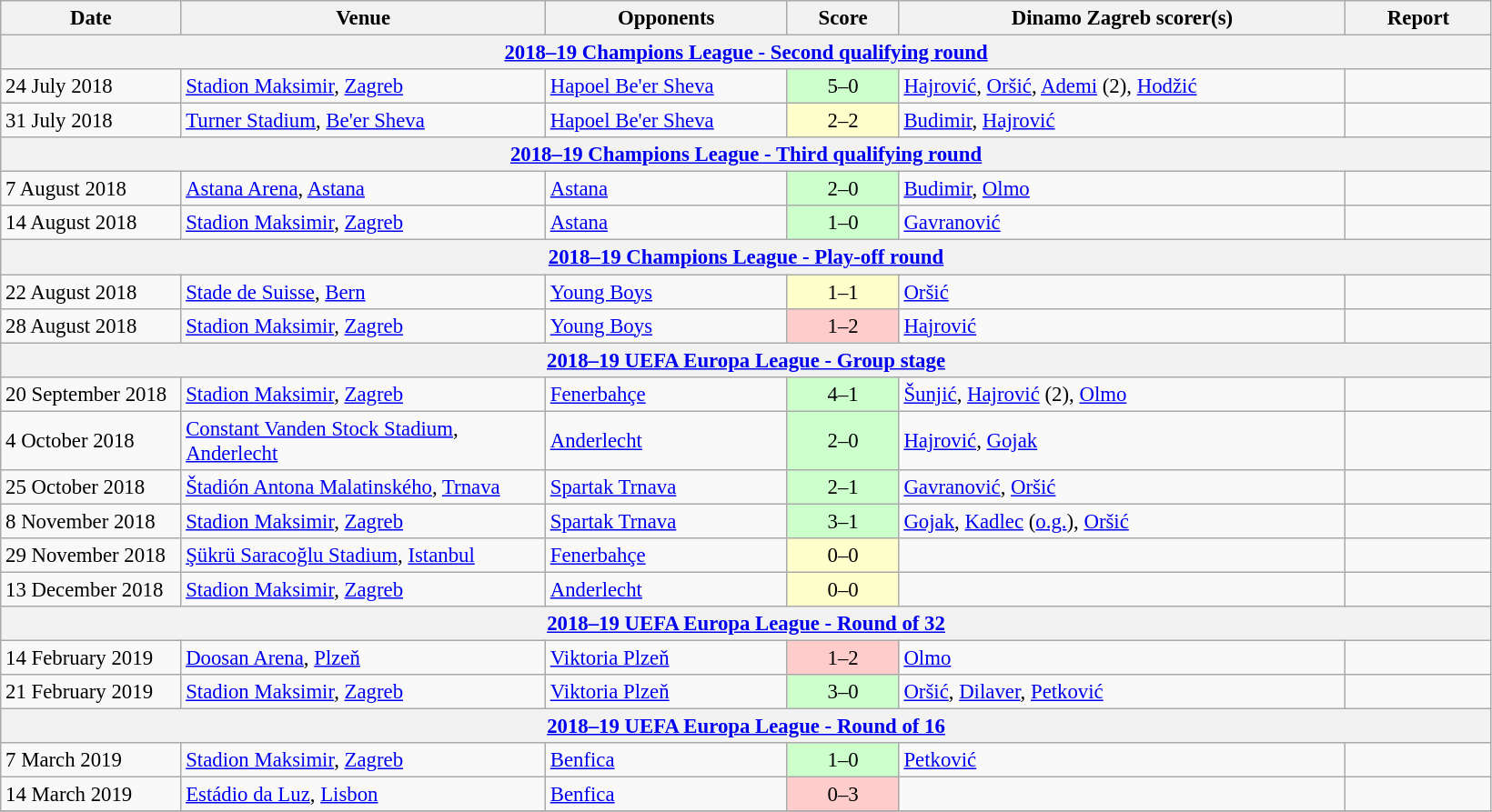<table class="wikitable" style="font-size:95%;">
<tr>
<th width=125>Date</th>
<th width=260>Venue</th>
<th width=170>Opponents</th>
<th width= 75>Score</th>
<th width=320>Dinamo Zagreb scorer(s)</th>
<th width=100>Report</th>
</tr>
<tr>
<th colspan=7><a href='#'>2018–19 Champions League - Second qualifying round</a></th>
</tr>
<tr>
<td>24 July 2018</td>
<td><a href='#'>Stadion Maksimir</a>, <a href='#'>Zagreb</a></td>
<td> <a href='#'>Hapoel Be'er Sheva</a></td>
<td align=center bgcolor=#CCFFCC>5–0</td>
<td><a href='#'>Hajrović</a>, <a href='#'>Oršić</a>, <a href='#'>Ademi</a> (2), <a href='#'>Hodžić</a></td>
<td></td>
</tr>
<tr>
<td>31 July 2018</td>
<td><a href='#'>Turner Stadium</a>, <a href='#'>Be'er Sheva</a></td>
<td> <a href='#'>Hapoel Be'er Sheva</a></td>
<td align=center bgcolor=#FFFFCC>2–2</td>
<td><a href='#'>Budimir</a>, <a href='#'>Hajrović</a></td>
<td></td>
</tr>
<tr>
<th colspan=7><a href='#'>2018–19 Champions League - Third qualifying round</a></th>
</tr>
<tr>
<td>7 August 2018</td>
<td><a href='#'>Astana Arena</a>, <a href='#'>Astana</a></td>
<td> <a href='#'>Astana</a></td>
<td align=center bgcolor=#CCFFCC>2–0</td>
<td><a href='#'>Budimir</a>, <a href='#'>Olmo</a></td>
<td></td>
</tr>
<tr>
<td>14 August 2018</td>
<td><a href='#'>Stadion Maksimir</a>, <a href='#'>Zagreb</a></td>
<td> <a href='#'>Astana</a></td>
<td align=center bgcolor=#CCFFCC>1–0</td>
<td><a href='#'>Gavranović</a></td>
<td></td>
</tr>
<tr>
<th colspan=7><a href='#'>2018–19 Champions League - Play-off round</a></th>
</tr>
<tr>
<td>22 August 2018</td>
<td><a href='#'>Stade de Suisse</a>, <a href='#'>Bern</a></td>
<td> <a href='#'>Young Boys</a></td>
<td align=center bgcolor=#FFFFCC>1–1</td>
<td><a href='#'>Oršić</a></td>
<td></td>
</tr>
<tr>
<td>28 August 2018</td>
<td><a href='#'>Stadion Maksimir</a>, <a href='#'>Zagreb</a></td>
<td> <a href='#'>Young Boys</a></td>
<td align=center bgcolor=#FFCCCC>1–2</td>
<td><a href='#'>Hajrović</a></td>
<td></td>
</tr>
<tr>
<th colspan=7><a href='#'>2018–19 UEFA Europa League - Group stage</a></th>
</tr>
<tr>
<td>20 September 2018</td>
<td><a href='#'>Stadion Maksimir</a>, <a href='#'>Zagreb</a></td>
<td> <a href='#'>Fenerbahçe</a></td>
<td align=center bgcolor=#CCFFCC>4–1</td>
<td><a href='#'>Šunjić</a>, <a href='#'>Hajrović</a> (2), <a href='#'>Olmo</a></td>
<td></td>
</tr>
<tr>
<td>4 October 2018</td>
<td><a href='#'>Constant Vanden Stock Stadium</a>, <a href='#'>Anderlecht</a></td>
<td> <a href='#'>Anderlecht</a></td>
<td align=center bgcolor=#CCFFCC>2–0</td>
<td><a href='#'>Hajrović</a>, <a href='#'>Gojak</a></td>
<td></td>
</tr>
<tr>
<td>25 October 2018</td>
<td><a href='#'>Štadión Antona Malatinského</a>, <a href='#'>Trnava</a></td>
<td> <a href='#'>Spartak Trnava</a></td>
<td align=center bgcolor=#CCFFCC>2–1</td>
<td><a href='#'>Gavranović</a>, <a href='#'>Oršić</a></td>
<td></td>
</tr>
<tr>
<td>8 November 2018</td>
<td><a href='#'>Stadion Maksimir</a>, <a href='#'>Zagreb</a></td>
<td> <a href='#'>Spartak Trnava</a></td>
<td align=center bgcolor=#CCFFCC>3–1</td>
<td><a href='#'>Gojak</a>, <a href='#'>Kadlec</a> (<a href='#'>o.g.</a>), <a href='#'>Oršić</a></td>
<td></td>
</tr>
<tr>
<td>29 November 2018</td>
<td><a href='#'>Şükrü Saracoğlu Stadium</a>, <a href='#'>Istanbul</a></td>
<td> <a href='#'>Fenerbahçe</a></td>
<td align=center bgcolor=#FFFFCC>0–0</td>
<td></td>
<td></td>
</tr>
<tr>
<td>13 December 2018</td>
<td><a href='#'>Stadion Maksimir</a>, <a href='#'>Zagreb</a></td>
<td> <a href='#'>Anderlecht</a></td>
<td align=center bgcolor=#FFFFCC>0–0</td>
<td></td>
<td></td>
</tr>
<tr>
<th colspan=7><a href='#'>2018–19 UEFA Europa League - Round of 32</a></th>
</tr>
<tr>
<td>14 February 2019</td>
<td><a href='#'>Doosan Arena</a>, <a href='#'>Plzeň</a></td>
<td> <a href='#'>Viktoria Plzeň</a></td>
<td align=center bgcolor=#FFCCCC>1–2</td>
<td><a href='#'>Olmo</a></td>
<td></td>
</tr>
<tr>
<td>21 February 2019</td>
<td><a href='#'>Stadion Maksimir</a>, <a href='#'>Zagreb</a></td>
<td> <a href='#'>Viktoria Plzeň</a></td>
<td align=center bgcolor=#CCFFCC>3–0</td>
<td><a href='#'>Oršić</a>, <a href='#'>Dilaver</a>, <a href='#'>Petković</a></td>
<td></td>
</tr>
<tr>
<th colspan=7><a href='#'>2018–19 UEFA Europa League - Round of 16</a></th>
</tr>
<tr>
<td>7 March 2019</td>
<td><a href='#'>Stadion Maksimir</a>, <a href='#'>Zagreb</a></td>
<td> <a href='#'>Benfica</a></td>
<td align=center bgcolor=#CCFFCC>1–0</td>
<td><a href='#'>Petković</a></td>
<td></td>
</tr>
<tr>
<td>14 March 2019</td>
<td><a href='#'>Estádio da Luz</a>, <a href='#'>Lisbon</a></td>
<td> <a href='#'>Benfica</a></td>
<td align=center bgcolor=#FFCCCC>0–3 </td>
<td></td>
<td></td>
</tr>
<tr>
</tr>
</table>
